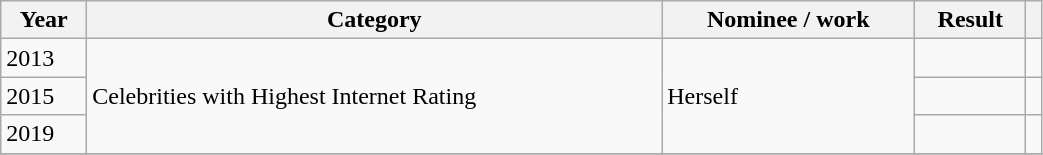<table class="wikitable" style="width:55%;">
<tr>
<th>Year</th>
<th>Category</th>
<th>Nominee / work</th>
<th>Result</th>
<th></th>
</tr>
<tr>
<td>2013</td>
<td rowspan="3">Celebrities with Highest Internet Rating</td>
<td rowspan="3">Herself</td>
<td></td>
<td style="text-align:center;"></td>
</tr>
<tr>
<td>2015</td>
<td></td>
<td style="text-align:center;"></td>
</tr>
<tr>
<td>2019</td>
<td></td>
<td style="text-align:center;"></td>
</tr>
<tr>
</tr>
</table>
